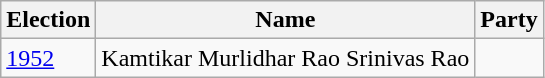<table class="wikitable sortable">
<tr>
<th>Election</th>
<th>Name</th>
<th colspan=2>Party</th>
</tr>
<tr>
<td><a href='#'>1952</a></td>
<td>Kamtikar Murlidhar Rao Srinivas Rao</td>
<td></td>
</tr>
</table>
